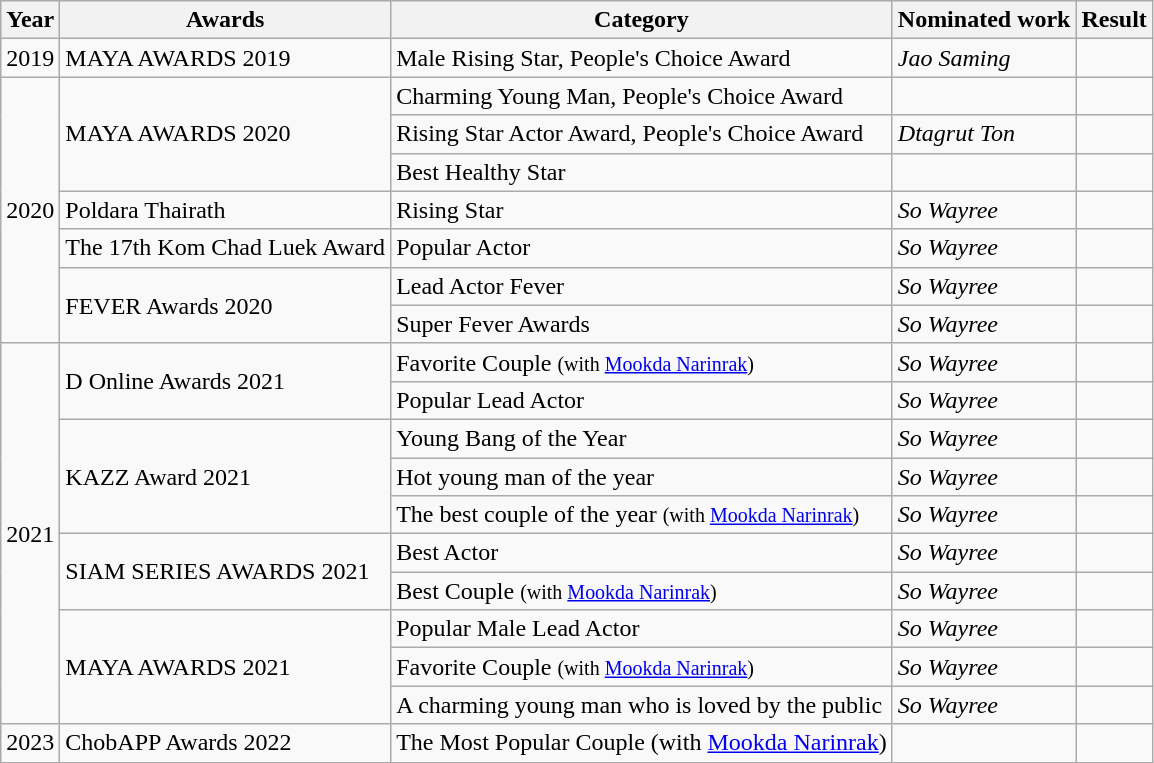<table class="wikitable">
<tr>
<th>Year</th>
<th>Awards</th>
<th>Category</th>
<th>Nominated work</th>
<th>Result</th>
</tr>
<tr>
<td>2019</td>
<td>MAYA AWARDS 2019</td>
<td>Male Rising Star, People's Choice Award</td>
<td><em>Jao Saming</em></td>
<td></td>
</tr>
<tr>
<td rowspan="7">2020</td>
<td rowspan="3">MAYA AWARDS 2020</td>
<td>Charming Young Man, People's Choice Award</td>
<td></td>
<td></td>
</tr>
<tr>
<td>Rising Star Actor Award, People's Choice Award</td>
<td><em>Dtagrut Ton</em></td>
<td></td>
</tr>
<tr>
<td>Best Healthy Star</td>
<td></td>
<td></td>
</tr>
<tr>
<td>Poldara Thairath </td>
<td>Rising Star</td>
<td><em>So Wayree</em></td>
<td></td>
</tr>
<tr>
<td>The 17th Kom Chad Luek Award</td>
<td>Popular Actor</td>
<td><em>So Wayree</em></td>
<td></td>
</tr>
<tr>
<td rowspan="2">FEVER Awards 2020</td>
<td>Lead Actor Fever</td>
<td><em>So Wayree</em></td>
<td></td>
</tr>
<tr>
<td>Super Fever Awards</td>
<td><em>So Wayree</em></td>
<td></td>
</tr>
<tr>
<td rowspan="10">2021</td>
<td rowspan="2">D Online Awards 2021</td>
<td>Favorite Couple <small>(with <a href='#'>Mookda Narinrak</a>)</small></td>
<td><em>So Wayree</em></td>
<td></td>
</tr>
<tr>
<td>Popular Lead Actor</td>
<td><em>So Wayree</em></td>
<td></td>
</tr>
<tr>
<td rowspan="3">KAZZ Award 2021</td>
<td>Young Bang of the Year</td>
<td><em>So Wayree</em></td>
<td></td>
</tr>
<tr>
<td>Hot young man of the year</td>
<td><em>So Wayree</em></td>
<td></td>
</tr>
<tr>
<td>The best couple of the year <small>(with <a href='#'>Mookda Narinrak</a>)</small></td>
<td><em>So Wayree</em></td>
<td></td>
</tr>
<tr>
<td rowspan="2">SIAM SERIES AWARDS 2021</td>
<td>Best Actor</td>
<td><em>So Wayree</em></td>
<td></td>
</tr>
<tr>
<td>Best Couple <small>(with <a href='#'>Mookda Narinrak</a>)</small></td>
<td><em>So Wayree</em></td>
<td></td>
</tr>
<tr>
<td rowspan="3">MAYA AWARDS 2021</td>
<td>Popular Male Lead Actor</td>
<td><em>So Wayree</em></td>
<td></td>
</tr>
<tr>
<td>Favorite Couple <small>(with <a href='#'>Mookda Narinrak</a>)</small></td>
<td><em>So Wayree</em></td>
<td></td>
</tr>
<tr>
<td>A charming young man who is loved by the public</td>
<td><em>So Wayree</em></td>
<td></td>
</tr>
<tr>
<td>2023</td>
<td>ChobAPP Awards 2022</td>
<td>The Most Popular Couple (with <a href='#'>Mookda Narinrak</a>)</td>
<td></td>
<td></td>
</tr>
</table>
